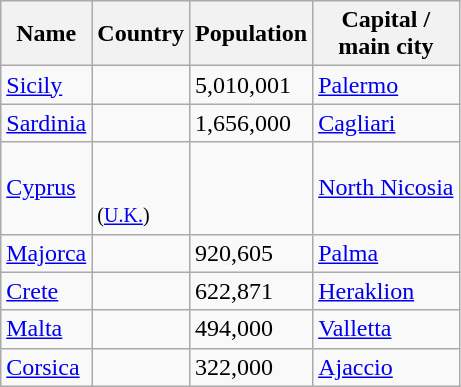<table class="sortable wikitable sticky-header static-row-numbers sort-under col3right">
<tr>
<th>Name</th>
<th>Country</th>
<th>Population</th>
<th>Capital /<br>main city</th>
</tr>
<tr>
<td><a href='#'>Sicily</a></td>
<td></td>
<td>5,010,001</td>
<td><a href='#'>Palermo</a></td>
</tr>
<tr>
<td><a href='#'>Sardinia</a></td>
<td></td>
<td>1,656,000</td>
<td><a href='#'>Cagliari</a></td>
</tr>
<tr>
<td><a href='#'>Cyprus</a></td>
<td><br><br> <small>(<a href='#'>U.K.</a>)</small></td>
<td></td>
<td><a href='#'>North Nicosia</a></td>
</tr>
<tr>
<td><a href='#'>Majorca</a></td>
<td></td>
<td>920,605</td>
<td><a href='#'>Palma</a></td>
</tr>
<tr>
<td><a href='#'>Crete</a></td>
<td></td>
<td>622,871</td>
<td><a href='#'>Heraklion</a></td>
</tr>
<tr>
<td><a href='#'>Malta</a></td>
<td></td>
<td>494,000</td>
<td><a href='#'>Valletta</a></td>
</tr>
<tr>
<td><a href='#'>Corsica</a></td>
<td></td>
<td>322,000</td>
<td><a href='#'>Ajaccio</a></td>
</tr>
</table>
